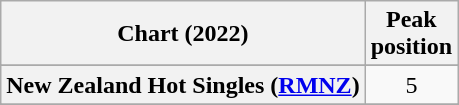<table class="wikitable sortable plainrowheaders" style="text-align:center">
<tr>
<th scope="col">Chart (2022)</th>
<th scope="col">Peak<br>position</th>
</tr>
<tr>
</tr>
<tr>
<th scope="row">New Zealand Hot Singles (<a href='#'>RMNZ</a>)</th>
<td>5</td>
</tr>
<tr>
</tr>
<tr>
</tr>
</table>
